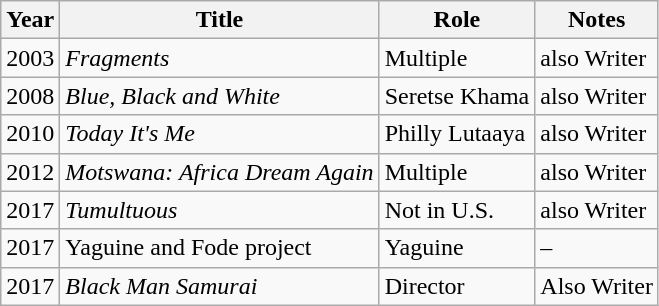<table class="wikitable">
<tr>
<th>Year</th>
<th>Title</th>
<th>Role</th>
<th>Notes</th>
</tr>
<tr>
<td>2003</td>
<td><em>Fragments</em></td>
<td>Multiple</td>
<td>also Writer</td>
</tr>
<tr>
<td>2008</td>
<td><em>Blue, Black and White</em></td>
<td>Seretse Khama</td>
<td>also Writer</td>
</tr>
<tr>
<td>2010</td>
<td><em>Today It's Me</em></td>
<td>Philly Lutaaya</td>
<td>also Writer</td>
</tr>
<tr>
<td>2012</td>
<td><em>Motswana: Africa Dream Again</em></td>
<td>Multiple</td>
<td>also Writer</td>
</tr>
<tr>
<td>2017</td>
<td><em>Tumultuous</em></td>
<td>Not in U.S.</td>
<td>also Writer</td>
</tr>
<tr>
<td>2017</td>
<td>Yaguine and Fode project</td>
<td>Yaguine</td>
<td>–</td>
</tr>
<tr>
<td>2017</td>
<td><em>Black Man Samurai</em></td>
<td>Director</td>
<td>Also Writer</td>
</tr>
</table>
